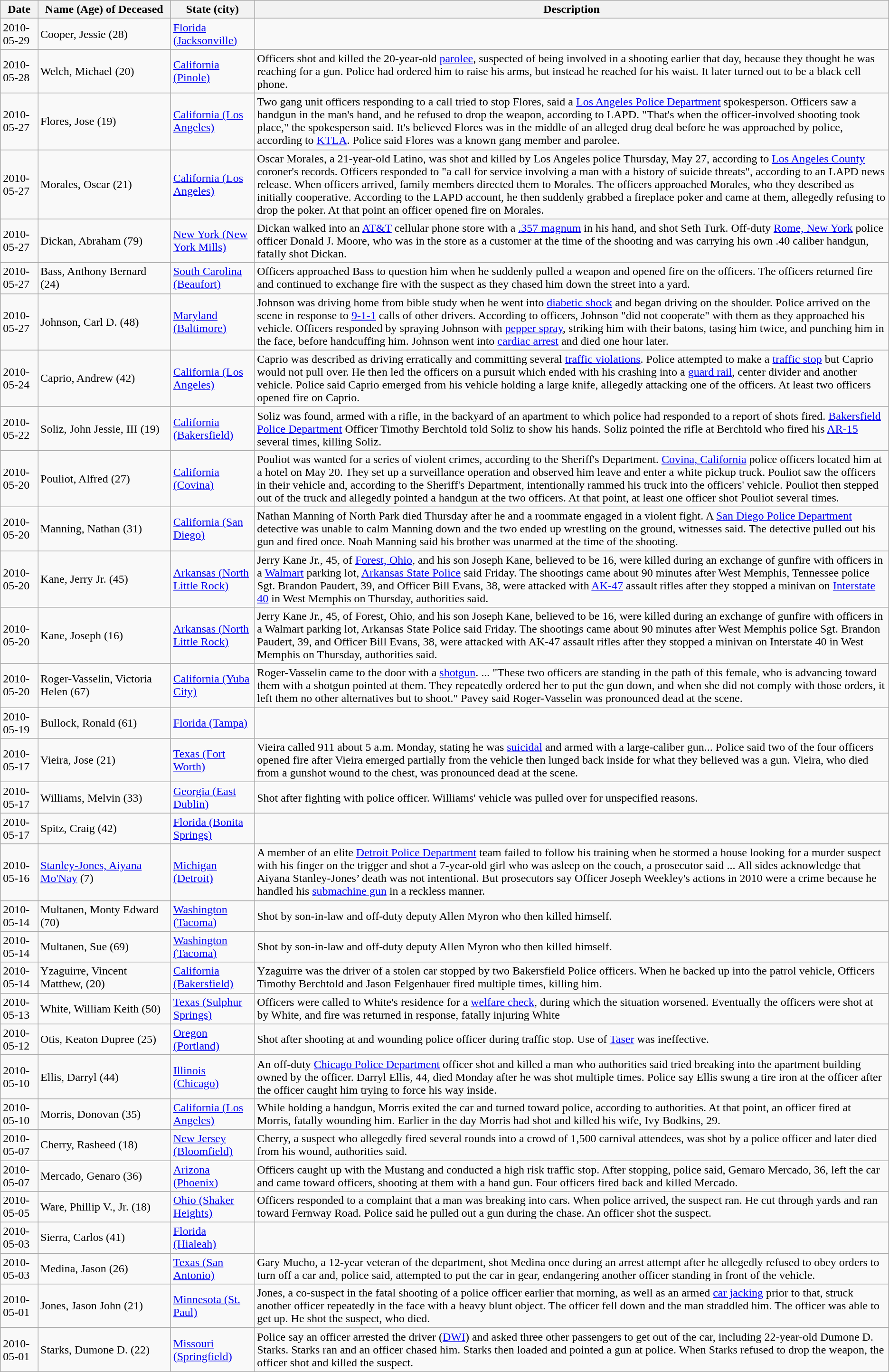<table class="wikitable sortable" border="1" id="killed">
<tr>
<th>Date</th>
<th nowrap>Name (Age) of Deceased</th>
<th>State (city)</th>
<th>Description</th>
</tr>
<tr>
<td>2010-05-29</td>
<td>Cooper, Jessie (28)</td>
<td><a href='#'>Florida (Jacksonville)</a></td>
<td></td>
</tr>
<tr>
<td>2010-05-28</td>
<td>Welch, Michael (20)</td>
<td><a href='#'>California (Pinole)</a></td>
<td>Officers shot and killed the 20-year-old <a href='#'>parolee</a>, suspected of being involved in a shooting earlier that day, because they thought he was reaching for a gun. Police had ordered him to raise his arms, but instead he reached for his waist. It later turned out to be a black cell phone.</td>
</tr>
<tr>
<td>2010-05-27</td>
<td>Flores, Jose (19)</td>
<td><a href='#'>California (Los Angeles)</a></td>
<td>Two gang unit officers responding to a call tried to stop Flores, said a <a href='#'>Los Angeles Police Department</a> spokesperson. Officers saw a handgun in the man's hand, and he refused to drop the weapon, according to LAPD. "That's when the officer-involved shooting took place," the spokesperson said. It's believed Flores was in the middle of an alleged drug deal before he was approached by police, according to <a href='#'>KTLA</a>. Police said Flores was a known gang member and parolee.</td>
</tr>
<tr>
<td>2010-05-27</td>
<td>Morales, Oscar (21)</td>
<td><a href='#'>California (Los Angeles)</a></td>
<td>Oscar Morales, a 21-year-old Latino, was shot and killed by Los Angeles police Thursday, May 27, according to <a href='#'>Los Angeles County</a> coroner's records. Officers responded to "a call for service involving a man with a history of suicide threats", according to an LAPD news release. When officers arrived, family members directed them to Morales. The officers approached Morales, who they described as initially cooperative. According to the LAPD account, he then suddenly grabbed a fireplace poker and came at them, allegedly refusing to drop the poker. At that point an officer opened fire on Morales.</td>
</tr>
<tr>
<td>2010-05-27</td>
<td>Dickan, Abraham (79)</td>
<td><a href='#'>New York (New York Mills)</a></td>
<td>Dickan walked into an <a href='#'>AT&T</a> cellular phone store with a <a href='#'>.357 magnum</a> in his hand, and shot Seth Turk. Off-duty <a href='#'>Rome, New York</a> police officer Donald J. Moore, who was in the store as a customer at the time of the shooting and was carrying his own .40 caliber handgun, fatally shot Dickan.</td>
</tr>
<tr>
<td>2010-05-27</td>
<td>Bass, Anthony Bernard (24)</td>
<td><a href='#'>South Carolina (Beaufort)</a></td>
<td>Officers approached Bass to question him when he suddenly pulled a weapon and opened fire on the officers. The officers returned fire and continued to exchange fire with the suspect as they chased him down the street into a yard.</td>
</tr>
<tr>
<td>2010-05-27</td>
<td>Johnson, Carl D. (48)</td>
<td><a href='#'>Maryland (Baltimore)</a></td>
<td>Johnson was driving home from bible study when he went into <a href='#'>diabetic shock</a> and began driving on the shoulder. Police arrived on the scene in response to <a href='#'>9-1-1</a> calls of other drivers. According to officers, Johnson "did not cooperate" with them as they approached his vehicle. Officers responded by spraying Johnson with <a href='#'>pepper spray</a>, striking him with their batons, tasing him twice, and punching him in the face, before handcuffing him. Johnson went into <a href='#'>cardiac arrest</a> and died one hour later.</td>
</tr>
<tr>
<td>2010-05-24</td>
<td>Caprio, Andrew (42)</td>
<td><a href='#'>California (Los Angeles)</a></td>
<td>Caprio was described as driving erratically and committing several <a href='#'>traffic violations</a>. Police attempted to make a <a href='#'>traffic stop</a> but Caprio would not pull over. He then led the officers on a pursuit which ended with his crashing into a <a href='#'>guard rail</a>, center divider and another vehicle. Police said Caprio emerged from his vehicle holding a large knife, allegedly attacking one of the officers. At least two officers opened fire on Caprio.</td>
</tr>
<tr>
<td>2010-05-22</td>
<td>Soliz, John Jessie, III (19)</td>
<td><a href='#'>California (Bakersfield)</a></td>
<td>Soliz was found, armed with a rifle, in the backyard of an apartment to which police had responded to a report of shots fired.  <a href='#'>Bakersfield Police Department</a> Officer Timothy Berchtold told Soliz to show his hands.  Soliz pointed the rifle at Berchtold who fired his <a href='#'>AR-15</a> several times, killing Soliz.</td>
</tr>
<tr>
<td>2010-05-20</td>
<td>Pouliot, Alfred (27)</td>
<td><a href='#'>California (Covina)</a></td>
<td>Pouliot was wanted for a series of violent crimes, according to the Sheriff's Department. <a href='#'>Covina, California</a> police officers located him at a hotel on May 20. They set up a surveillance operation and observed him leave and enter a white pickup truck. Pouliot saw the officers in their vehicle and, according to the Sheriff's Department, intentionally rammed his truck into the officers' vehicle. Pouliot then stepped out of the truck and allegedly pointed a handgun at the two officers. At that point, at least one officer shot Pouliot several times.</td>
</tr>
<tr>
<td>2010-05-20</td>
<td>Manning, Nathan (31)</td>
<td><a href='#'>California (San Diego)</a></td>
<td>Nathan Manning of North Park died Thursday after he and a roommate engaged in a violent fight. A <a href='#'>San Diego Police Department</a> detective was unable to calm Manning down and the two ended up wrestling on the ground, witnesses said. The detective pulled out his gun and fired once. Noah Manning said his brother was unarmed at the time of the shooting.</td>
</tr>
<tr>
<td>2010-05-20</td>
<td>Kane, Jerry Jr. (45)</td>
<td><a href='#'>Arkansas (North Little Rock)</a></td>
<td>Jerry Kane Jr., 45, of <a href='#'>Forest, Ohio</a>, and his son Joseph Kane, believed to be 16, were killed during an exchange of gunfire with officers in a <a href='#'>Walmart</a> parking lot, <a href='#'>Arkansas State Police</a> said Friday. The shootings came about 90 minutes after West Memphis, Tennessee police Sgt. Brandon Paudert, 39, and Officer Bill Evans, 38, were attacked with <a href='#'>AK-47</a> assault rifles after they stopped a minivan on <a href='#'>Interstate 40</a> in West Memphis on Thursday, authorities said.</td>
</tr>
<tr>
<td>2010-05-20</td>
<td>Kane, Joseph (16)</td>
<td><a href='#'>Arkansas (North Little Rock)</a></td>
<td>Jerry Kane Jr., 45, of Forest, Ohio, and his son Joseph Kane, believed to be 16, were killed during an exchange of gunfire with officers in a Walmart parking lot, Arkansas State Police said Friday. The shootings came about 90 minutes after West Memphis police Sgt. Brandon Paudert, 39, and Officer Bill Evans, 38, were attacked with AK-47 assault rifles after they stopped a minivan on Interstate 40 in West Memphis on Thursday, authorities said.</td>
</tr>
<tr>
<td>2010-05-20</td>
<td>Roger-Vasselin, Victoria Helen (67)</td>
<td><a href='#'>California (Yuba City)</a></td>
<td>Roger-Vasselin came to the door with a <a href='#'>shotgun</a>. ... "These two officers are standing in the path of this female, who is advancing toward them with a shotgun pointed at them. They repeatedly ordered her to put the gun down, and when she did not comply with those orders, it left them no other alternatives but to shoot." Pavey said Roger-Vasselin was pronounced dead at the scene.</td>
</tr>
<tr>
<td>2010-05-19</td>
<td>Bullock, Ronald (61)</td>
<td><a href='#'>Florida (Tampa)</a></td>
<td></td>
</tr>
<tr>
<td>2010-05-17</td>
<td>Vieira, Jose (21)</td>
<td><a href='#'>Texas (Fort Worth)</a></td>
<td>Vieira called 911 about 5 a.m. Monday, stating he was <a href='#'>suicidal</a> and armed with a large-caliber gun... Police said two of the four officers opened fire after Vieira emerged partially from the vehicle then lunged back inside for what they believed was a gun. Vieira, who died from a gunshot wound to the chest, was pronounced dead at the scene.</td>
</tr>
<tr>
<td>2010-05-17</td>
<td>Williams, Melvin (33)</td>
<td><a href='#'>Georgia (East Dublin)</a></td>
<td>Shot after fighting with police officer.  Williams' vehicle was pulled over for unspecified reasons.</td>
</tr>
<tr>
<td>2010-05-17</td>
<td>Spitz, Craig (42)</td>
<td><a href='#'>Florida (Bonita Springs)</a></td>
<td></td>
</tr>
<tr>
<td>2010-05-16</td>
<td><a href='#'>Stanley-Jones, Aiyana Mo'Nay</a> (7)</td>
<td><a href='#'>Michigan (Detroit)</a></td>
<td>A member of an elite <a href='#'>Detroit Police Department</a> team failed to follow his training when he stormed a house looking for a murder suspect with his finger on the trigger and shot a 7-year-old girl who was asleep on the couch, a prosecutor said ...  All sides acknowledge that Aiyana Stanley-Jones’ death was not intentional. But prosecutors say Officer Joseph Weekley's actions in 2010 were a crime because he handled his <a href='#'>submachine gun</a> in a reckless manner.</td>
</tr>
<tr>
<td>2010-05-14</td>
<td>Multanen, Monty Edward (70)<br></td>
<td><a href='#'>Washington (Tacoma)</a></td>
<td>Shot by son-in-law and off-duty deputy Allen Myron who then killed himself.</td>
</tr>
<tr>
<td>2010-05-14</td>
<td>Multanen, Sue (69)</td>
<td><a href='#'>Washington (Tacoma)</a></td>
<td>Shot by son-in-law and off-duty deputy Allen Myron who then killed himself.</td>
</tr>
<tr>
<td>2010-05-14</td>
<td>Yzaguirre, Vincent Matthew, (20)</td>
<td><a href='#'>California (Bakersfield)</a></td>
<td>Yzaguirre was the driver of a stolen car stopped by two Bakersfield Police officers.  When he backed up into the patrol vehicle, Officers Timothy Berchtold and Jason Felgenhauer fired multiple times, killing him.</td>
</tr>
<tr>
<td>2010-05-13</td>
<td>White, William Keith (50)</td>
<td><a href='#'>Texas (Sulphur Springs)</a></td>
<td>Officers were called to White's residence for a <a href='#'>welfare check</a>, during which the situation worsened. Eventually the officers were shot at by White, and fire was returned in response, fatally injuring White</td>
</tr>
<tr>
<td>2010-05-12</td>
<td>Otis, Keaton Dupree (25)</td>
<td><a href='#'>Oregon (Portland)</a></td>
<td>Shot after shooting at and wounding police officer during traffic stop. Use of <a href='#'>Taser</a> was ineffective.</td>
</tr>
<tr>
<td>2010-05-10</td>
<td>Ellis, Darryl (44)</td>
<td><a href='#'>Illinois (Chicago)</a></td>
<td>An off-duty <a href='#'>Chicago Police Department</a> officer shot and killed a man who authorities said tried breaking into the apartment building owned by the officer. Darryl Ellis, 44, died Monday after he was shot multiple times. Police say Ellis swung a tire iron at the officer after the officer caught him trying to force his way inside.</td>
</tr>
<tr>
<td>2010-05-10</td>
<td>Morris, Donovan (35)</td>
<td><a href='#'>California (Los Angeles)</a></td>
<td>While holding a handgun, Morris exited the car and turned toward police, according to authorities. At that point, an officer fired at Morris, fatally wounding him. Earlier in the day Morris had shot and killed his wife, Ivy Bodkins, 29.</td>
</tr>
<tr>
<td>2010-05-07</td>
<td>Cherry, Rasheed (18)</td>
<td><a href='#'>New Jersey (Bloomfield)</a></td>
<td>Cherry, a suspect who allegedly fired several rounds into a crowd of 1,500 carnival attendees, was shot by a police officer and later died from his wound, authorities said.</td>
</tr>
<tr>
<td>2010-05-07</td>
<td>Mercado, Genaro (36)</td>
<td><a href='#'>Arizona (Phoenix)</a></td>
<td>Officers caught up with the Mustang and conducted a high risk traffic stop. After stopping, police said, Gemaro Mercado, 36, left the car and came toward officers, shooting at them with a hand gun. Four officers fired back and killed Mercado.</td>
</tr>
<tr>
<td>2010-05-05</td>
<td>Ware, Phillip V., Jr. (18)</td>
<td><a href='#'>Ohio (Shaker Heights)</a></td>
<td>Officers responded to a complaint that a man was breaking into cars. When police arrived, the suspect ran. He cut through yards and ran toward Fernway Road. Police said he pulled out a gun during the chase. An officer shot the suspect.</td>
</tr>
<tr>
<td>2010-05-03</td>
<td>Sierra, Carlos (41)</td>
<td><a href='#'>Florida (Hialeah)</a></td>
<td></td>
</tr>
<tr>
<td>2010-05-03</td>
<td>Medina, Jason (26)</td>
<td><a href='#'>Texas (San Antonio)</a></td>
<td>Gary Mucho, a 12-year veteran of the department, shot Medina once during an arrest attempt after he allegedly refused to obey orders to turn off a car and, police said, attempted to put the car in gear, endangering another officer standing in front of the vehicle.</td>
</tr>
<tr>
<td>2010-05-01</td>
<td>Jones, Jason John (21)</td>
<td><a href='#'>Minnesota (St. Paul)</a></td>
<td>Jones, a co-suspect in the fatal shooting of a police officer earlier that morning, as well as an armed <a href='#'>car jacking</a> prior to that, struck another officer repeatedly in the face with a heavy blunt object. The officer fell down and the man straddled him. The officer was able to get up. He shot the suspect, who died.</td>
</tr>
<tr>
<td>2010-05-01</td>
<td>Starks, Dumone D. (22)</td>
<td><a href='#'>Missouri (Springfield)</a></td>
<td>Police say an officer arrested the driver (<a href='#'>DWI</a>) and asked three other passengers to get out of the car, including 22-year-old Dumone D. Starks. Starks ran and an officer chased him. Starks then loaded and pointed a gun at police. When Starks refused to drop the weapon, the officer shot and killed the suspect.</td>
</tr>
</table>
